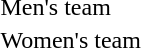<table>
<tr>
<td>Men's team<br></td>
<td></td>
<td></td>
<td></td>
</tr>
<tr>
<td>Women's team<br></td>
<td></td>
<td></td>
<td></td>
</tr>
</table>
